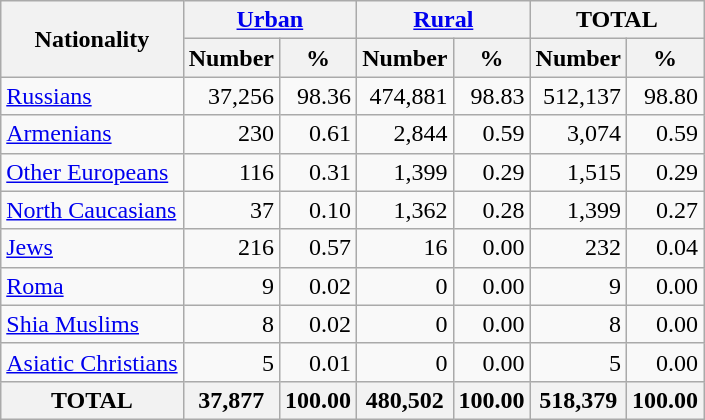<table class="wikitable sortable">
<tr>
<th rowspan="2">Nationality</th>
<th colspan="2"><a href='#'>Urban</a></th>
<th colspan="2"><a href='#'>Rural</a></th>
<th colspan="2">TOTAL</th>
</tr>
<tr>
<th>Number</th>
<th>%</th>
<th>Number</th>
<th>%</th>
<th>Number</th>
<th>%</th>
</tr>
<tr>
<td><a href='#'>Russians</a></td>
<td align="right">37,256</td>
<td align="right">98.36</td>
<td align="right">474,881</td>
<td align="right">98.83</td>
<td align="right">512,137</td>
<td align="right">98.80</td>
</tr>
<tr>
<td><a href='#'>Armenians</a></td>
<td align="right">230</td>
<td align="right">0.61</td>
<td align="right">2,844</td>
<td align="right">0.59</td>
<td align="right">3,074</td>
<td align="right">0.59</td>
</tr>
<tr>
<td><a href='#'>Other Europeans</a></td>
<td align="right">116</td>
<td align="right">0.31</td>
<td align="right">1,399</td>
<td align="right">0.29</td>
<td align="right">1,515</td>
<td align="right">0.29</td>
</tr>
<tr>
<td><a href='#'>North Caucasians</a></td>
<td align="right">37</td>
<td align="right">0.10</td>
<td align="right">1,362</td>
<td align="right">0.28</td>
<td align="right">1,399</td>
<td align="right">0.27</td>
</tr>
<tr>
<td><a href='#'>Jews</a></td>
<td align="right">216</td>
<td align="right">0.57</td>
<td align="right">16</td>
<td align="right">0.00</td>
<td align="right">232</td>
<td align="right">0.04</td>
</tr>
<tr>
<td><a href='#'>Roma</a></td>
<td align="right">9</td>
<td align="right">0.02</td>
<td align="right">0</td>
<td align="right">0.00</td>
<td align="right">9</td>
<td align="right">0.00</td>
</tr>
<tr>
<td><a href='#'>Shia Muslims</a></td>
<td align="right">8</td>
<td align="right">0.02</td>
<td align="right">0</td>
<td align="right">0.00</td>
<td align="right">8</td>
<td align="right">0.00</td>
</tr>
<tr>
<td><a href='#'>Asiatic Christians</a></td>
<td align="right">5</td>
<td align="right">0.01</td>
<td align="right">0</td>
<td align="right">0.00</td>
<td align="right">5</td>
<td align="right">0.00</td>
</tr>
<tr>
<th>TOTAL</th>
<th>37,877</th>
<th>100.00</th>
<th>480,502</th>
<th>100.00</th>
<th>518,379</th>
<th>100.00</th>
</tr>
</table>
